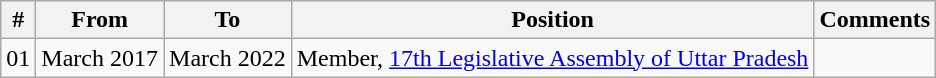<table class="wikitable sortable">
<tr>
<th>#</th>
<th>From</th>
<th>To</th>
<th>Position</th>
<th>Comments</th>
</tr>
<tr>
<td>01</td>
<td>March 2017</td>
<td>March 2022</td>
<td>Member, <a href='#'>17th Legislative Assembly of Uttar Pradesh</a></td>
<td></td>
</tr>
</table>
